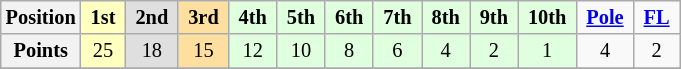<table class="wikitable" style="font-size:85%; text-align:center">
<tr>
<th>Position</th>
<td style="background:#ffffbf;"> <strong>1st</strong> </td>
<td style="background:#dfdfdf;"> <strong>2nd</strong> </td>
<td style="background:#ffdf9f;"> <strong>3rd</strong> </td>
<td style="background:#dfffdf;"> <strong>4th</strong> </td>
<td style="background:#dfffdf;"> <strong>5th</strong> </td>
<td style="background:#dfffdf;"> <strong>6th</strong> </td>
<td style="background:#dfffdf;"> <strong>7th</strong> </td>
<td style="background:#dfffdf;"> <strong>8th</strong> </td>
<td style="background:#dfffdf;"> <strong>9th</strong> </td>
<td style="background:#dfffdf;"> <strong>10th</strong> </td>
<td> <strong><a href='#'>Pole</a></strong> </td>
<td> <strong><a href='#'>FL</a></strong> </td>
</tr>
<tr>
<th>Points</th>
<td style="background:#ffffbf;">25</td>
<td style="background:#dfdfdf;">18</td>
<td style="background:#ffdf9f;">15</td>
<td style="background:#dfffdf;">12</td>
<td style="background:#dfffdf;">10</td>
<td style="background:#dfffdf;">8</td>
<td style="background:#dfffdf;">6</td>
<td style="background:#dfffdf;">4</td>
<td style="background:#dfffdf;">2</td>
<td style="background:#dfffdf;">1</td>
<td>4</td>
<td>2</td>
</tr>
<tr>
</tr>
</table>
